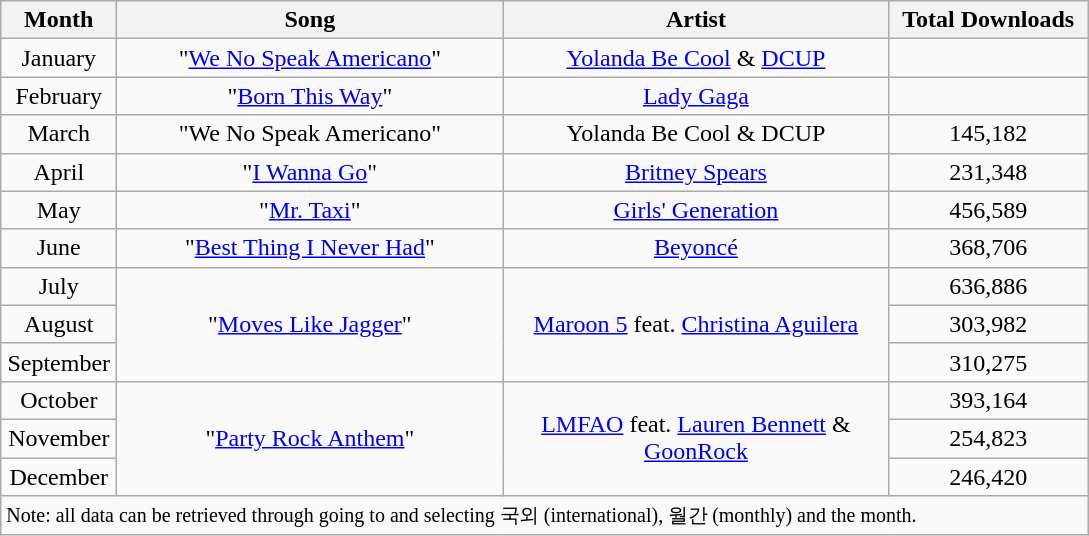<table class="wikitable">
<tr>
<th width="70">Month</th>
<th width="250">Song</th>
<th width="250">Artist</th>
<th width="125">Total Downloads</th>
</tr>
<tr>
<td align="center">January</td>
<td align="center">"<a href='#'>We No Speak Americano</a>"</td>
<td align="center"><a href='#'>Yolanda Be Cool</a> & <a href='#'>DCUP</a></td>
<td align="center"></td>
</tr>
<tr>
<td align="center">February</td>
<td align="center">"<a href='#'>Born This Way</a>"</td>
<td align="center"><a href='#'>Lady Gaga</a></td>
<td align="center"></td>
</tr>
<tr>
<td align="center">March</td>
<td align="center">"We No Speak Americano"</td>
<td align="center">Yolanda Be Cool & DCUP</td>
<td align="center">145,182</td>
</tr>
<tr>
<td align="center">April</td>
<td align="center">"<a href='#'>I Wanna Go</a>"</td>
<td align="center"><a href='#'>Britney Spears</a></td>
<td align="center">231,348</td>
</tr>
<tr>
<td align="center">May</td>
<td align="center">"<a href='#'>Mr. Taxi</a>"</td>
<td align="center"><a href='#'>Girls' Generation</a></td>
<td align="center">456,589</td>
</tr>
<tr>
<td align="center">June</td>
<td align="center">"<a href='#'>Best Thing I Never Had</a>"</td>
<td align="center"><a href='#'>Beyoncé</a></td>
<td align="center">368,706</td>
</tr>
<tr>
<td align="center">July</td>
<td align="center" rowspan="3">"<a href='#'>Moves Like Jagger</a>"</td>
<td align="center" rowspan="3"><a href='#'>Maroon 5</a> feat. <a href='#'>Christina Aguilera</a></td>
<td align="center">636,886</td>
</tr>
<tr>
<td align="center">August</td>
<td align="center">303,982</td>
</tr>
<tr>
<td align="center">September</td>
<td align="center">310,275</td>
</tr>
<tr>
<td align="center">October</td>
<td align="center" rowspan="3">"<a href='#'>Party Rock Anthem</a>"</td>
<td align="center" rowspan="3"><a href='#'>LMFAO</a> feat. <a href='#'>Lauren Bennett</a> & <a href='#'>GoonRock</a></td>
<td align="center">393,164</td>
</tr>
<tr>
<td align="center">November</td>
<td align="center">254,823</td>
</tr>
<tr>
<td align="center">December</td>
<td align="center">246,420</td>
</tr>
<tr>
<td colspan="4"><small>Note: all data can be retrieved through going to  and selecting 국외 (international), 월간 (monthly) and the month.</small></td>
</tr>
</table>
